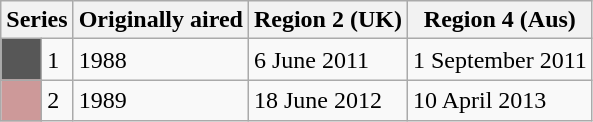<table class="wikitable plainrowheaders">
<tr>
<th colspan=2>Series</th>
<th>Originally aired</th>
<th>Region 2 (UK)</th>
<th>Region 4 (Aus)</th>
</tr>
<tr>
<td style="height:20px; background:#575757; width:20px;"></td>
<td>1</td>
<td>1988</td>
<td>6 June 2011</td>
<td>1 September 2011</td>
</tr>
<tr>
<td style="height:20px; background:#CD9999; width:20px;"></td>
<td>2</td>
<td>1989</td>
<td>18 June 2012</td>
<td>10 April 2013</td>
</tr>
</table>
